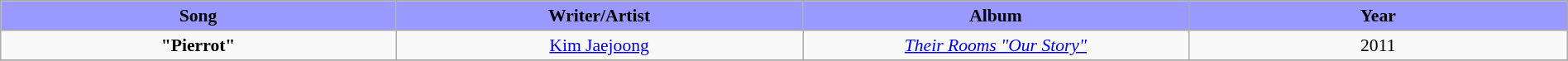<table class="wikitable" style="margin:0.5em auto; clear:both; font-size:.9em; text-align:center; width:100%">
<tr>
<th width="500" style="background: #99F;">Song</th>
<th width="500" style="background: #99F;">Writer/Artist</th>
<th width="500" style="background: #99F;">Album</th>
<th width="500" style="background: #99F;">Year</th>
</tr>
<tr>
<td><strong>"Pierrot"</strong></td>
<td><a href='#'>Kim Jaejoong</a></td>
<td><em><a href='#'>Their Rooms "Our Story"</a></em></td>
<td>2011</td>
</tr>
<tr>
</tr>
</table>
